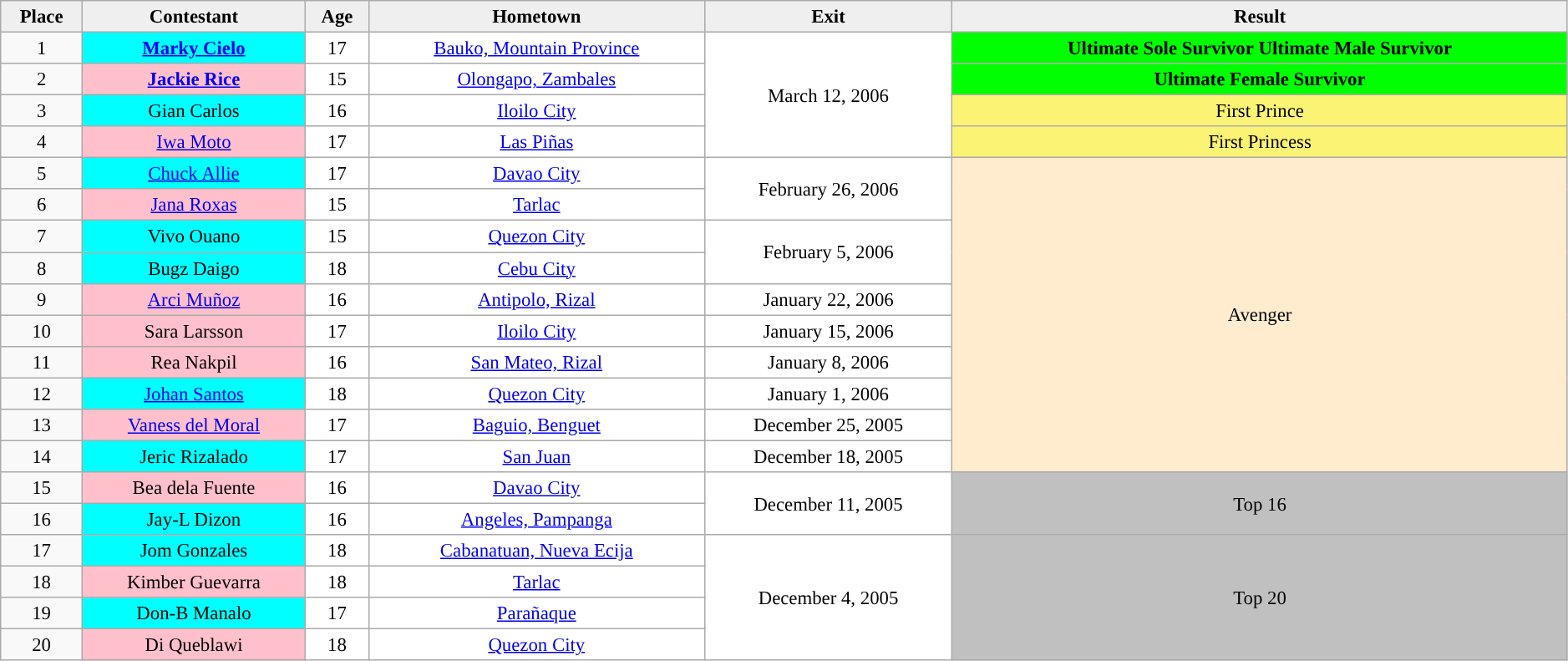<table class="wikitable nowrap" style="text-align:center; font-size:95%;width:99%;">
<tr>
<th scope="col" style="background:#EFEFEF;">Place</th>
<th scope="col" style="background:#EFEFEF;">Contestant</th>
<th scope="col" style="background:#EFEFEF;">Age</th>
<th scope="col" style="background:#EFEFEF;">Hometown</th>
<th scope="col" style="background:#EFEFEF;">Exit</th>
<th scope="col" style="background:#EFEFEF;">Result</th>
</tr>
<tr>
<td>1</td>
<td style="background:cyan;"><strong><a href='#'>Marky Cielo</a></strong></td>
<td style="background:#FFFFFF">17</td>
<td style="background:#FFFFFF"><a href='#'>Bauko, Mountain Province</a></td>
<td style="background:#FFFFFF" rowspan=4>March 12, 2006</td>
<td style="background:lime"><strong>Ultimate Sole Survivor</strong> <strong>Ultimate Male Survivor</strong></td>
</tr>
<tr>
<td>2</td>
<td style="background:pink;"><strong><a href='#'>Jackie Rice</a></strong></td>
<td style="background:#FFFFFF">15</td>
<td style="background:#FFFFFF"><a href='#'>Olongapo, Zambales</a></td>
<td style="background:lime"><strong>Ultimate Female Survivor</strong></td>
</tr>
<tr>
<td>3</td>
<td style="background:cyan;">Gian Carlos</td>
<td style="background:#FFFFFF">16</td>
<td style="background:#FFFFFF"><a href='#'>Iloilo City</a></td>
<td style="background:#FBF373">First Prince</td>
</tr>
<tr>
<td>4</td>
<td style="background:pink;"><a href='#'>Iwa Moto</a></td>
<td style="background:#FFFFFF">17</td>
<td style="background:#FFFFFF"><a href='#'>Las Piñas</a></td>
<td style="background:#FBF373">First Princess</td>
</tr>
<tr>
<td>5</td>
<td style="background:cyan;"><a href='#'>Chuck Allie</a></td>
<td style="background:#FFFFFF">17</td>
<td style="background:#FFFFFF"><a href='#'>Davao City</a></td>
<td style="background:#FFFFFF" rowspan=2>February 26, 2006</td>
<td style="background:#FFEBCD" rowspan=10>Avenger</td>
</tr>
<tr>
<td>6</td>
<td style="background:pink;"><a href='#'>Jana Roxas</a></td>
<td style="background:#FFFFFF">15</td>
<td style="background:#FFFFFF"><a href='#'>Tarlac</a></td>
</tr>
<tr>
<td>7</td>
<td style="background:cyan;">Vivo Ouano</td>
<td style="background:#FFFFFF">15</td>
<td style="background:#FFFFFF"><a href='#'>Quezon City</a></td>
<td style="background:#FFFFFF" rowspan=2>February 5, 2006</td>
</tr>
<tr>
<td>8</td>
<td style="background:cyan;">Bugz Daigo</td>
<td style="background:#FFFFFF">18</td>
<td style="background:#FFFFFF"><a href='#'>Cebu City</a></td>
</tr>
<tr>
<td>9</td>
<td style="background:pink;"><a href='#'>Arci Muñoz</a></td>
<td style="background:#FFFFFF">16</td>
<td style="background:#FFFFFF"><a href='#'>Antipolo, Rizal</a></td>
<td style="background:#FFFFFF">January 22, 2006</td>
</tr>
<tr>
<td>10</td>
<td style="background:pink;">Sara Larsson</td>
<td style="background:#FFFFFF">17</td>
<td style="background:#FFFFFF"><a href='#'>Iloilo City</a></td>
<td style="background:#FFFFFF">January 15, 2006</td>
</tr>
<tr>
<td>11</td>
<td style="background:pink;">Rea Nakpil</td>
<td style="background:#FFFFFF">16</td>
<td style="background:#FFFFFF"><a href='#'>San Mateo, Rizal</a></td>
<td style="background:#FFFFFF">January 8, 2006</td>
</tr>
<tr>
<td>12</td>
<td style="background:cyan;"><a href='#'>Johan Santos</a></td>
<td style="background:#FFFFFF">18</td>
<td style="background:#FFFFFF"><a href='#'>Quezon City</a></td>
<td style="background:#FFFFFF">January 1, 2006</td>
</tr>
<tr>
<td>13</td>
<td style="background:pink"><a href='#'>Vaness del Moral</a></td>
<td style="background:#FFFFFF">17</td>
<td style="background:#FFFFFF"><a href='#'>Baguio, Benguet</a></td>
<td style="background:#FFFFFF">December 25, 2005</td>
</tr>
<tr>
<td>14</td>
<td style="background:cyan;">Jeric Rizalado</td>
<td style="background:#FFFFFF">17</td>
<td style="background:#FFFFFF"><a href='#'>San Juan</a></td>
<td style="background:#FFFFFF">December 18, 2005</td>
</tr>
<tr>
<td>15</td>
<td style="background:pink;">Bea dela Fuente</td>
<td style="background:#FFFFFF">16</td>
<td style="background:#FFFFFF"><a href='#'>Davao City</a></td>
<td style="background:#FFFFFF" rowspan=2>December 11, 2005</td>
<td style="background:silver" rowspan=2>Top 16</td>
</tr>
<tr>
<td>16</td>
<td style="background:cyan;">Jay-L Dizon</td>
<td style="background:#FFFFFF">16</td>
<td style="background:#FFFFFF"><a href='#'>Angeles, Pampanga</a></td>
</tr>
<tr>
<td>17</td>
<td style="background:cyan;">Jom Gonzales</td>
<td style="background:#FFFFFF">18</td>
<td style="background:#FFFFFF"><a href='#'>Cabanatuan, Nueva Ecija</a></td>
<td style="background:#FFFFFF" rowspan=4>December 4, 2005</td>
<td style="background:silver" rowspan=4>Top 20</td>
</tr>
<tr>
<td>18</td>
<td style="background:pink;">Kimber Guevarra</td>
<td style="background:#FFFFFF">18</td>
<td style="background:#FFFFFF"><a href='#'>Tarlac</a></td>
</tr>
<tr>
<td>19</td>
<td style="background:cyan;">Don-B Manalo</td>
<td style="background:#FFFFFF">17</td>
<td style="background:#FFFFFF"><a href='#'>Parañaque</a></td>
</tr>
<tr>
<td>20</td>
<td style="background:pink;">Di Queblawi</td>
<td style="background:#FFFFFF">18</td>
<td style="background:#FFFFFF"><a href='#'>Quezon City</a></td>
</tr>
</table>
